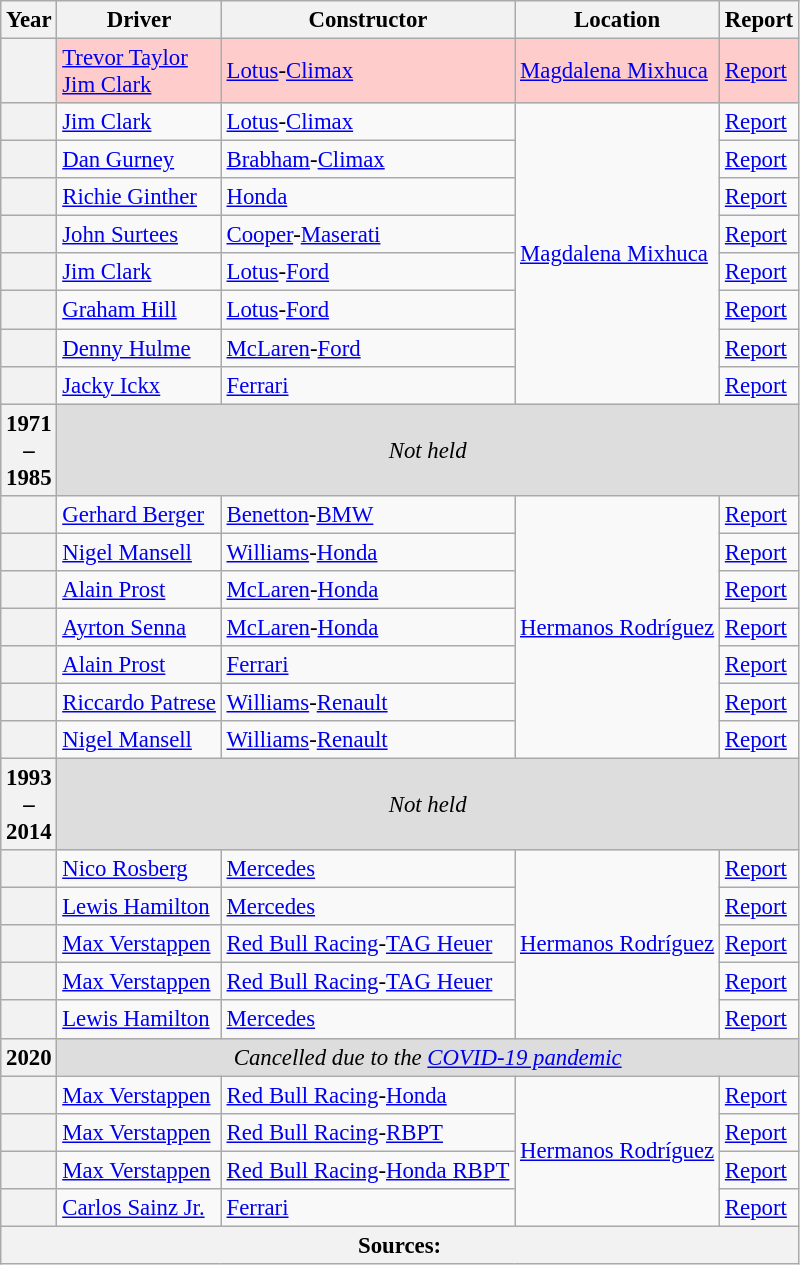<table class="wikitable" style="font-size: 95%;">
<tr>
<th>Year</th>
<th>Driver</th>
<th>Constructor</th>
<th>Location</th>
<th>Report</th>
</tr>
<tr style="background:#fcc;">
<th></th>
<td> <a href='#'>Trevor Taylor</a><br> <a href='#'>Jim Clark</a></td>
<td><a href='#'>Lotus</a>-<a href='#'>Climax</a></td>
<td><a href='#'>Magdalena Mixhuca</a></td>
<td><a href='#'>Report</a></td>
</tr>
<tr>
<th></th>
<td> <a href='#'>Jim Clark</a></td>
<td><a href='#'>Lotus</a>-<a href='#'>Climax</a></td>
<td rowspan="8"><a href='#'>Magdalena Mixhuca</a></td>
<td><a href='#'>Report</a></td>
</tr>
<tr>
<th></th>
<td> <a href='#'>Dan Gurney</a></td>
<td><a href='#'>Brabham</a>-<a href='#'>Climax</a></td>
<td><a href='#'>Report</a></td>
</tr>
<tr>
<th></th>
<td> <a href='#'>Richie Ginther</a></td>
<td><a href='#'>Honda</a></td>
<td><a href='#'>Report</a></td>
</tr>
<tr>
<th></th>
<td> <a href='#'>John Surtees</a></td>
<td><a href='#'>Cooper</a>-<a href='#'>Maserati</a></td>
<td><a href='#'>Report</a></td>
</tr>
<tr>
<th></th>
<td> <a href='#'>Jim Clark</a></td>
<td><a href='#'>Lotus</a>-<a href='#'>Ford</a></td>
<td><a href='#'>Report</a></td>
</tr>
<tr>
<th></th>
<td> <a href='#'>Graham Hill</a></td>
<td><a href='#'>Lotus</a>-<a href='#'>Ford</a></td>
<td><a href='#'>Report</a></td>
</tr>
<tr>
<th></th>
<td> <a href='#'>Denny Hulme</a></td>
<td><a href='#'>McLaren</a>-<a href='#'>Ford</a></td>
<td><a href='#'>Report</a></td>
</tr>
<tr>
<th></th>
<td> <a href='#'>Jacky Ickx</a></td>
<td><a href='#'>Ferrari</a></td>
<td><a href='#'>Report</a></td>
</tr>
<tr style="background:#ddd;">
<th>1971<br>–<br>1985</th>
<td align=center colspan=4><em>Not held</em></td>
</tr>
<tr>
<th></th>
<td> <a href='#'>Gerhard Berger</a></td>
<td><a href='#'>Benetton</a>-<a href='#'>BMW</a></td>
<td rowspan="7"><a href='#'>Hermanos Rodríguez</a></td>
<td><a href='#'>Report</a></td>
</tr>
<tr>
<th></th>
<td> <a href='#'>Nigel Mansell</a></td>
<td><a href='#'>Williams</a>-<a href='#'>Honda</a></td>
<td><a href='#'>Report</a></td>
</tr>
<tr>
<th></th>
<td><strong></strong> <a href='#'>Alain Prost</a></td>
<td><a href='#'>McLaren</a>-<a href='#'>Honda</a></td>
<td><a href='#'>Report</a></td>
</tr>
<tr>
<th></th>
<td> <a href='#'>Ayrton Senna</a></td>
<td><a href='#'>McLaren</a>-<a href='#'>Honda</a></td>
<td><a href='#'>Report</a></td>
</tr>
<tr>
<th></th>
<td><strong></strong> <a href='#'>Alain Prost</a></td>
<td><a href='#'>Ferrari</a></td>
<td><a href='#'>Report</a></td>
</tr>
<tr>
<th></th>
<td> <a href='#'>Riccardo Patrese</a></td>
<td><a href='#'>Williams</a>-<a href='#'>Renault</a></td>
<td><a href='#'>Report</a></td>
</tr>
<tr>
<th></th>
<td> <a href='#'>Nigel Mansell</a></td>
<td><a href='#'>Williams</a>-<a href='#'>Renault</a></td>
<td><a href='#'>Report</a></td>
</tr>
<tr style="background:#ddd;">
<th>1993<br>–<br>2014</th>
<td align=center colspan=4><em>Not held</em></td>
</tr>
<tr>
<th></th>
<td> <a href='#'>Nico Rosberg</a></td>
<td><a href='#'>Mercedes</a></td>
<td rowspan="5"><a href='#'>Hermanos Rodríguez</a></td>
<td><a href='#'>Report</a></td>
</tr>
<tr>
<th></th>
<td> <a href='#'>Lewis Hamilton</a></td>
<td><a href='#'>Mercedes</a></td>
<td><a href='#'>Report</a></td>
</tr>
<tr>
<th></th>
<td> <a href='#'>Max Verstappen</a></td>
<td><a href='#'>Red Bull Racing</a>-<a href='#'>TAG Heuer</a></td>
<td><a href='#'>Report</a></td>
</tr>
<tr>
<th></th>
<td> <a href='#'>Max Verstappen</a></td>
<td><a href='#'>Red Bull Racing</a>-<a href='#'>TAG Heuer</a></td>
<td><a href='#'>Report</a></td>
</tr>
<tr>
<th></th>
<td> <a href='#'>Lewis Hamilton</a></td>
<td><a href='#'>Mercedes</a></td>
<td><a href='#'>Report</a></td>
</tr>
<tr style="background:#ddd;">
<th>2020</th>
<td align=center colspan="4"><em>Cancelled due to the <a href='#'>COVID-19 pandemic</a></em></td>
</tr>
<tr>
<th></th>
<td> <a href='#'>Max Verstappen</a></td>
<td><a href='#'>Red Bull Racing</a>-<a href='#'>Honda</a></td>
<td rowspan="4"><a href='#'>Hermanos Rodríguez</a></td>
<td><a href='#'>Report</a></td>
</tr>
<tr>
<th></th>
<td> <a href='#'>Max Verstappen</a></td>
<td><a href='#'>Red Bull Racing</a>-<a href='#'>RBPT</a></td>
<td><a href='#'>Report</a></td>
</tr>
<tr>
<th></th>
<td> <a href='#'>Max Verstappen</a></td>
<td><a href='#'>Red Bull Racing</a>-<a href='#'>Honda RBPT</a></td>
<td><a href='#'>Report</a></td>
</tr>
<tr>
<th></th>
<td> <a href='#'>Carlos Sainz Jr.</a></td>
<td><a href='#'>Ferrari</a></td>
<td><a href='#'>Report</a></td>
</tr>
<tr>
<th colspan=5>Sources:</th>
</tr>
</table>
